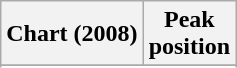<table class="wikitable sortable plainrowheaders" style="text-align:center">
<tr>
<th scope="col">Chart (2008)</th>
<th scope="col">Peak<br> position</th>
</tr>
<tr>
</tr>
<tr>
</tr>
</table>
